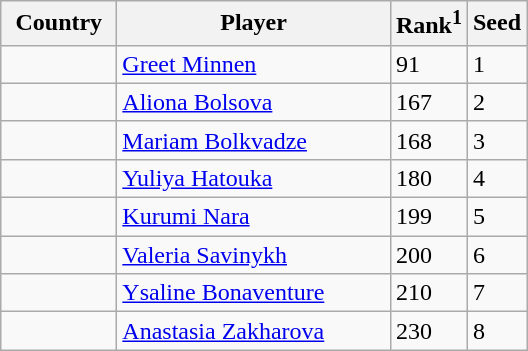<table class="sortable wikitable">
<tr>
<th width="70">Country</th>
<th width="175">Player</th>
<th>Rank<sup>1</sup></th>
<th>Seed</th>
</tr>
<tr>
<td></td>
<td><a href='#'>Greet Minnen</a></td>
<td>91</td>
<td>1</td>
</tr>
<tr>
<td></td>
<td><a href='#'>Aliona Bolsova</a></td>
<td>167</td>
<td>2</td>
</tr>
<tr>
<td></td>
<td><a href='#'>Mariam Bolkvadze</a></td>
<td>168</td>
<td>3</td>
</tr>
<tr>
<td></td>
<td><a href='#'>Yuliya Hatouka</a></td>
<td>180</td>
<td>4</td>
</tr>
<tr>
<td></td>
<td><a href='#'>Kurumi Nara</a></td>
<td>199</td>
<td>5</td>
</tr>
<tr>
<td></td>
<td><a href='#'>Valeria Savinykh</a></td>
<td>200</td>
<td>6</td>
</tr>
<tr>
<td></td>
<td><a href='#'>Ysaline Bonaventure</a></td>
<td>210</td>
<td>7</td>
</tr>
<tr>
<td></td>
<td><a href='#'>Anastasia Zakharova</a></td>
<td>230</td>
<td>8</td>
</tr>
</table>
